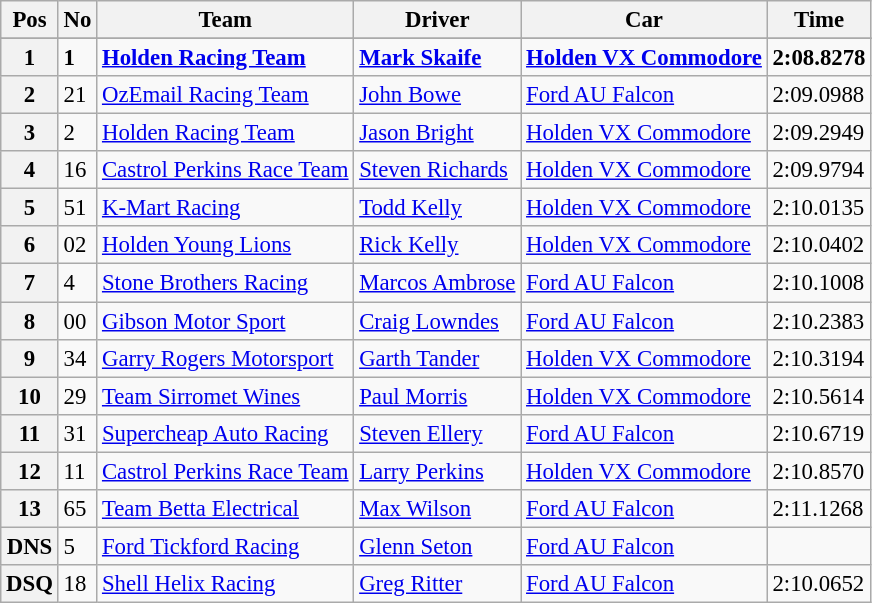<table class="wikitable" style="font-size: 95%;">
<tr>
<th>Pos</th>
<th>No</th>
<th>Team</th>
<th>Driver</th>
<th>Car</th>
<th>Time</th>
</tr>
<tr>
</tr>
<tr style="font-weight:bold">
<th>1</th>
<td>1</td>
<td><a href='#'>Holden Racing Team</a></td>
<td> <a href='#'>Mark Skaife</a></td>
<td><a href='#'>Holden VX Commodore</a></td>
<td>2:08.8278</td>
</tr>
<tr>
<th>2</th>
<td>21</td>
<td><a href='#'>OzEmail Racing Team</a></td>
<td> <a href='#'>John Bowe</a></td>
<td><a href='#'>Ford AU Falcon</a></td>
<td>2:09.0988</td>
</tr>
<tr>
<th>3</th>
<td>2</td>
<td><a href='#'>Holden Racing Team</a></td>
<td> <a href='#'>Jason Bright</a></td>
<td><a href='#'>Holden VX Commodore</a></td>
<td>2:09.2949</td>
</tr>
<tr>
<th>4</th>
<td>16</td>
<td><a href='#'>Castrol Perkins Race Team</a></td>
<td> <a href='#'>Steven Richards</a></td>
<td><a href='#'>Holden VX Commodore</a></td>
<td>2:09.9794</td>
</tr>
<tr>
<th>5</th>
<td>51</td>
<td><a href='#'>K-Mart Racing</a></td>
<td> <a href='#'>Todd Kelly</a></td>
<td><a href='#'>Holden VX Commodore</a></td>
<td>2:10.0135</td>
</tr>
<tr>
<th>6</th>
<td>02</td>
<td><a href='#'>Holden Young Lions</a></td>
<td> <a href='#'>Rick Kelly</a></td>
<td><a href='#'>Holden VX Commodore</a></td>
<td>2:10.0402</td>
</tr>
<tr>
<th>7</th>
<td>4</td>
<td><a href='#'>Stone Brothers Racing</a></td>
<td> <a href='#'>Marcos Ambrose</a></td>
<td><a href='#'>Ford AU Falcon</a></td>
<td>2:10.1008</td>
</tr>
<tr>
<th>8</th>
<td>00</td>
<td><a href='#'>Gibson Motor Sport</a></td>
<td> <a href='#'>Craig Lowndes</a></td>
<td><a href='#'>Ford AU Falcon</a></td>
<td>2:10.2383</td>
</tr>
<tr>
<th>9</th>
<td>34</td>
<td><a href='#'>Garry Rogers Motorsport</a></td>
<td> <a href='#'>Garth Tander</a></td>
<td><a href='#'>Holden VX Commodore</a></td>
<td>2:10.3194</td>
</tr>
<tr>
<th>10</th>
<td>29</td>
<td><a href='#'>Team Sirromet Wines</a></td>
<td> <a href='#'>Paul Morris</a></td>
<td><a href='#'>Holden VX Commodore</a></td>
<td>2:10.5614</td>
</tr>
<tr>
<th>11</th>
<td>31</td>
<td><a href='#'>Supercheap Auto Racing</a></td>
<td> <a href='#'>Steven Ellery</a></td>
<td><a href='#'>Ford AU Falcon</a></td>
<td>2:10.6719</td>
</tr>
<tr>
<th>12</th>
<td>11</td>
<td><a href='#'>Castrol Perkins Race Team</a></td>
<td> <a href='#'>Larry Perkins</a></td>
<td><a href='#'>Holden VX Commodore</a></td>
<td>2:10.8570</td>
</tr>
<tr>
<th>13</th>
<td>65</td>
<td><a href='#'>Team Betta Electrical</a></td>
<td> <a href='#'>Max Wilson</a></td>
<td><a href='#'>Ford AU Falcon</a></td>
<td>2:11.1268</td>
</tr>
<tr>
<th>DNS</th>
<td>5</td>
<td><a href='#'>Ford Tickford Racing</a></td>
<td> <a href='#'>Glenn Seton</a></td>
<td><a href='#'>Ford AU Falcon</a></td>
<td></td>
</tr>
<tr>
<th>DSQ</th>
<td>18</td>
<td><a href='#'>Shell Helix Racing</a></td>
<td> <a href='#'>Greg Ritter</a></td>
<td><a href='#'>Ford AU Falcon</a></td>
<td>2:10.0652</td>
</tr>
</table>
